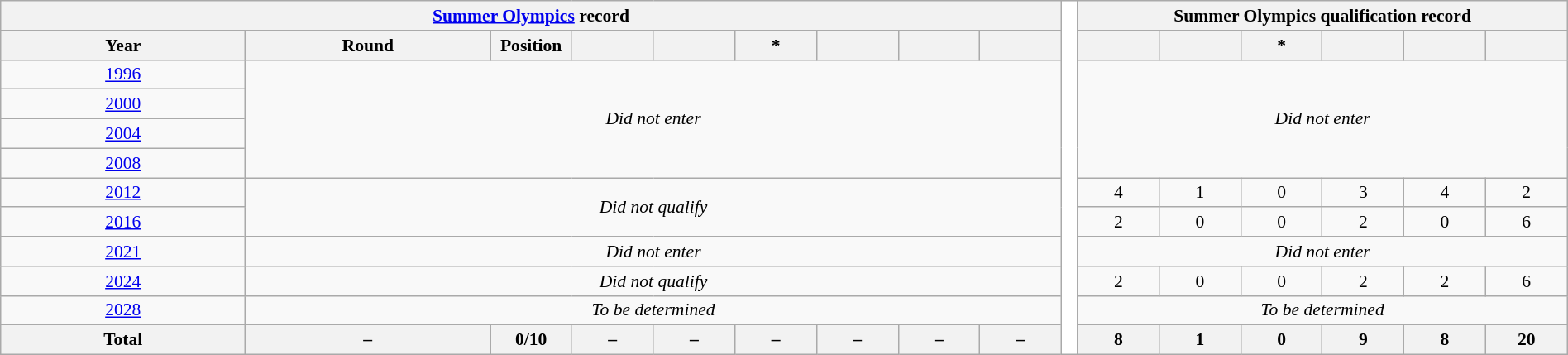<table class="wikitable" style="font-size:90%; text-align:center; width:100%">
<tr>
<th colspan="9"><a href='#'>Summer Olympics</a> record</th>
<th rowspan="12" style="width:1%;background:white"></th>
<th colspan="6">Summer Olympics qualification record</th>
</tr>
<tr>
<th width="15%">Year</th>
<th width="15%">Round</th>
<th width="5%">Position</th>
<th width="5%"></th>
<th width="5%"></th>
<th width="5%">*</th>
<th width="5%"></th>
<th width="5%"></th>
<th width="5%"></th>
<th width="5%"></th>
<th width="5%"></th>
<th width="5%">*</th>
<th width="5%"></th>
<th width="5%"></th>
<th width="5%"></th>
</tr>
<tr>
<td> <a href='#'>1996</a></td>
<td colspan="8" rowspan="4"><em>Did not enter</em></td>
<td colspan="6" rowspan="4"><em>Did not enter</em></td>
</tr>
<tr>
<td> <a href='#'>2000</a></td>
</tr>
<tr>
<td> <a href='#'>2004</a></td>
</tr>
<tr>
<td> <a href='#'>2008</a></td>
</tr>
<tr>
<td> <a href='#'>2012</a></td>
<td colspan="8" rowspan="2"><em>Did not qualify</em></td>
<td>4</td>
<td>1</td>
<td>0</td>
<td>3</td>
<td>4</td>
<td>2</td>
</tr>
<tr>
<td> <a href='#'>2016</a></td>
<td>2</td>
<td>0</td>
<td>0</td>
<td>2</td>
<td>0</td>
<td>6</td>
</tr>
<tr>
<td> <a href='#'>2021</a></td>
<td colspan="8"><em>Did not enter</em></td>
<td colspan="6"><em>Did not enter</em></td>
</tr>
<tr>
<td> <a href='#'>2024</a></td>
<td colspan="8"><em>Did not qualify</em></td>
<td>2</td>
<td>0</td>
<td>0</td>
<td>2</td>
<td>2</td>
<td>6</td>
</tr>
<tr>
<td> <a href='#'>2028</a></td>
<td colspan="8"><em>To be determined</em></td>
<td colspan="6"><em>To be determined</em></td>
</tr>
<tr>
<th>Total</th>
<th>–</th>
<th>0/10</th>
<th>–</th>
<th>–</th>
<th>–</th>
<th>–</th>
<th>–</th>
<th>–</th>
<th>8</th>
<th>1</th>
<th>0</th>
<th>9</th>
<th>8</th>
<th>20</th>
</tr>
</table>
